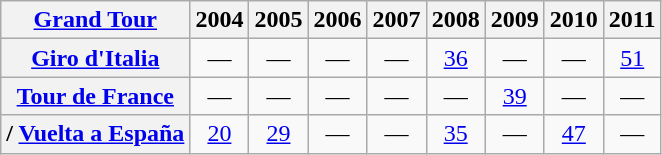<table class="wikitable plainrowheaders">
<tr>
<th scope="col"><a href='#'>Grand Tour</a></th>
<th scope="col">2004</th>
<th scope="col">2005</th>
<th scope="col">2006</th>
<th scope="col">2007</th>
<th scope="col">2008</th>
<th scope="col">2009</th>
<th scope="col">2010</th>
<th scope="col">2011</th>
</tr>
<tr style="text-align:center;">
<th scope="row"> <a href='#'>Giro d'Italia</a></th>
<td>—</td>
<td>—</td>
<td>—</td>
<td>—</td>
<td><a href='#'>36</a></td>
<td>—</td>
<td>—</td>
<td><a href='#'>51</a></td>
</tr>
<tr style="text-align:center;">
<th scope="row"> <a href='#'>Tour de France</a></th>
<td>—</td>
<td>—</td>
<td>—</td>
<td>—</td>
<td>—</td>
<td><a href='#'>39</a></td>
<td>—</td>
<td>—</td>
</tr>
<tr style="text-align:center;">
<th scope="row">/ <a href='#'>Vuelta a España</a></th>
<td><a href='#'>20</a></td>
<td><a href='#'>29</a></td>
<td>—</td>
<td>—</td>
<td><a href='#'>35</a></td>
<td>—</td>
<td><a href='#'>47</a></td>
<td>—</td>
</tr>
</table>
